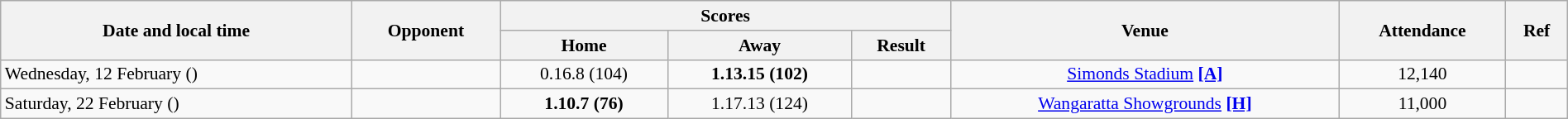<table class="wikitable plainrowheaders" style="font-size:90%; width:100%; text-align:center;">
<tr>
<th scope="col" rowspan=2>Date and local time</th>
<th scope="col" rowspan=2>Opponent</th>
<th scope="col" colspan=3>Scores</th>
<th scope="col" rowspan=2>Venue</th>
<th scope="col" rowspan=2>Attendance</th>
<th scope="col" rowspan=2>Ref</th>
</tr>
<tr>
<th scope="col">Home</th>
<th scope="col">Away</th>
<th scope="col">Result</th>
</tr>
<tr>
<td align=left>Wednesday, 12 February ()</td>
<td align=left></td>
<td>0.16.8 (104)</td>
<td><strong>1.13.15 (102)</strong></td>
<td></td>
<td><a href='#'>Simonds Stadium</a> <a href='#'><strong>[A]</strong></a></td>
<td>12,140</td>
<td></td>
</tr>
<tr>
<td align=left>Saturday, 22 February ()</td>
<td align=left></td>
<td><strong>1.10.7 (76)</strong></td>
<td>1.17.13 (124)</td>
<td></td>
<td><a href='#'>Wangaratta Showgrounds</a> <a href='#'><strong>[H]</strong></a></td>
<td>11,000</td>
<td></td>
</tr>
</table>
